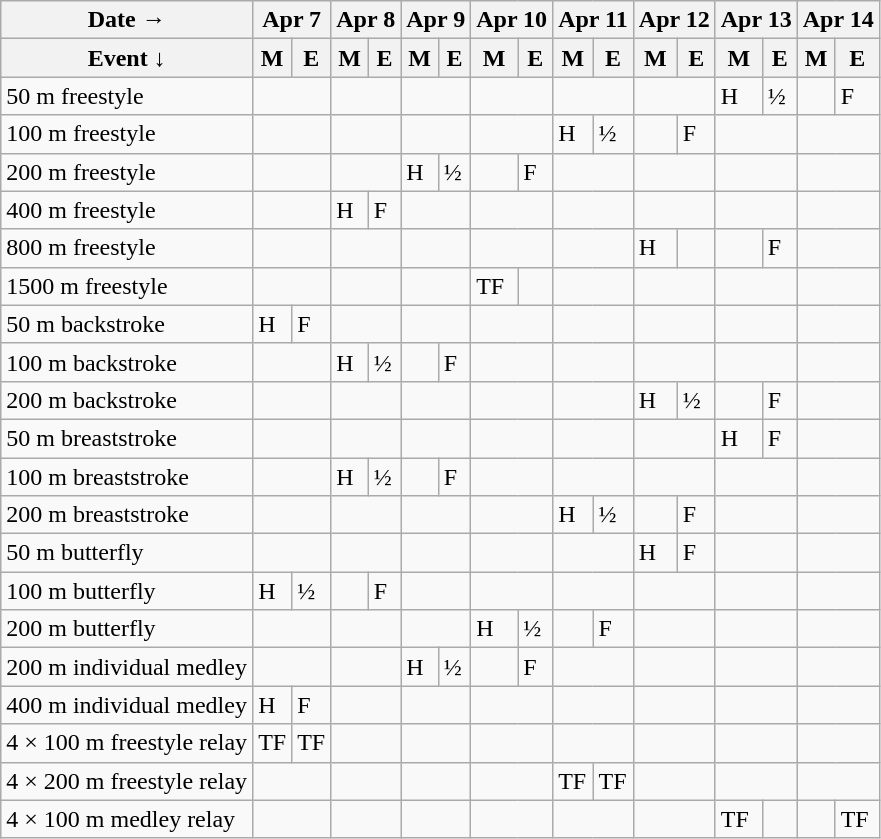<table class="wikitable swimming-schedule floatleft">
<tr>
<th>Date →</th>
<th colspan="2">Apr 7</th>
<th colspan="2">Apr 8</th>
<th colspan="2">Apr 9</th>
<th colspan="2">Apr 10</th>
<th colspan="2">Apr 11</th>
<th colspan="2">Apr 12</th>
<th colspan="2">Apr 13</th>
<th colspan="2">Apr 14</th>
</tr>
<tr>
<th>Event   ↓</th>
<th>M</th>
<th>E</th>
<th>M</th>
<th>E</th>
<th>M</th>
<th>E</th>
<th>M</th>
<th>E</th>
<th>M</th>
<th>E</th>
<th>M</th>
<th>E</th>
<th>M</th>
<th>E</th>
<th>M</th>
<th>E</th>
</tr>
<tr>
<td class="event">50 m freestyle</td>
<td colspan=2></td>
<td colspan=2></td>
<td colspan=2></td>
<td colspan=2></td>
<td colspan=2></td>
<td colspan=2></td>
<td class="heats">H</td>
<td class="semifinals">½</td>
<td></td>
<td class="final">F</td>
</tr>
<tr>
<td class="event">100 m freestyle</td>
<td colspan=2></td>
<td colspan=2></td>
<td colspan=2></td>
<td colspan=2></td>
<td class="heats">H</td>
<td class="semifinals">½</td>
<td></td>
<td class="final">F</td>
<td colspan=2></td>
<td colspan=2></td>
</tr>
<tr>
<td class="event">200 m freestyle</td>
<td colspan=2></td>
<td colspan=2></td>
<td class="heats">H</td>
<td class="semifinals">½</td>
<td></td>
<td class="final">F</td>
<td colspan=2></td>
<td colspan=2></td>
<td colspan=2></td>
<td colspan=2></td>
</tr>
<tr>
<td class="event">400 m freestyle</td>
<td colspan=2></td>
<td class="heats">H</td>
<td class="final">F</td>
<td colspan=2></td>
<td colspan=2></td>
<td colspan=2></td>
<td colspan=2></td>
<td colspan=2></td>
<td colspan=2></td>
</tr>
<tr>
<td class="event">800 m freestyle</td>
<td colspan=2></td>
<td colspan=2></td>
<td colspan=2></td>
<td colspan=2></td>
<td colspan=2></td>
<td class="heats">H</td>
<td></td>
<td></td>
<td class="final">F</td>
<td colspan=2></td>
</tr>
<tr>
<td class="event">1500 m freestyle</td>
<td colspan=2></td>
<td colspan=2></td>
<td colspan=2></td>
<td class="timed-final">TF</td>
<td></td>
<td colspan=2></td>
<td colspan=2></td>
<td colspan=2></td>
<td colspan=2></td>
</tr>
<tr>
<td class="event">50 m backstroke</td>
<td class="heats">H</td>
<td class="final">F</td>
<td colspan=2></td>
<td colspan=2></td>
<td colspan=2></td>
<td colspan=2></td>
<td colspan=2></td>
<td colspan=2></td>
<td colspan=2></td>
</tr>
<tr>
<td class="event">100 m backstroke</td>
<td colspan=2></td>
<td class="heats">H</td>
<td class="semifinals">½</td>
<td></td>
<td class="final">F</td>
<td colspan=2></td>
<td colspan=2></td>
<td colspan=2></td>
<td colspan=2></td>
<td colspan=2></td>
</tr>
<tr>
<td class="event">200 m backstroke</td>
<td colspan=2></td>
<td colspan=2></td>
<td colspan=2></td>
<td colspan=2></td>
<td colspan=2></td>
<td class="heats">H</td>
<td class="semifinals">½</td>
<td></td>
<td class="final">F</td>
<td colspan=2></td>
</tr>
<tr>
<td class="event">50 m breaststroke</td>
<td colspan=2></td>
<td colspan=2></td>
<td colspan=2></td>
<td colspan=2></td>
<td colspan=2></td>
<td colspan=2></td>
<td class="heats">H</td>
<td class="final">F</td>
<td colspan=2></td>
</tr>
<tr>
<td class="event">100 m breaststroke</td>
<td colspan=2></td>
<td class="heats">H</td>
<td class="semifinals">½</td>
<td></td>
<td class="final">F</td>
<td colspan=2></td>
<td colspan=2></td>
<td colspan=2></td>
<td colspan=2></td>
<td colspan=2></td>
</tr>
<tr>
<td class="event">200 m breaststroke</td>
<td colspan=2></td>
<td colspan=2></td>
<td colspan=2></td>
<td colspan=2></td>
<td class="heats">H</td>
<td class="semifinals">½</td>
<td></td>
<td class="final">F</td>
<td colspan=2></td>
<td colspan=2></td>
</tr>
<tr>
<td class="event">50 m butterfly</td>
<td colspan=2></td>
<td colspan=2></td>
<td colspan=2></td>
<td colspan=2></td>
<td colspan=2></td>
<td class="heats">H</td>
<td class="final">F</td>
<td colspan=2></td>
<td colspan=2></td>
</tr>
<tr>
<td class="event">100 m butterfly</td>
<td class="heats">H</td>
<td class="semifinals">½</td>
<td></td>
<td class="final">F</td>
<td colspan=2></td>
<td colspan=2></td>
<td colspan=2></td>
<td colspan=2></td>
<td colspan=2></td>
<td colspan=2></td>
</tr>
<tr>
<td class="event">200 m butterfly</td>
<td colspan=2></td>
<td colspan=2></td>
<td colspan=2></td>
<td class="heats">H</td>
<td class="semifinals">½</td>
<td></td>
<td class="final">F</td>
<td colspan=2></td>
<td colspan=2></td>
<td colspan=2></td>
</tr>
<tr>
<td class="event">200 m individual medley</td>
<td colspan=2></td>
<td colspan=2></td>
<td class="heats">H</td>
<td class="semifinals">½</td>
<td></td>
<td class="final">F</td>
<td colspan=2></td>
<td colspan=2></td>
<td colspan=2></td>
<td colspan=2></td>
</tr>
<tr>
<td class="event">400 m individual medley</td>
<td class="heats">H</td>
<td class="final">F</td>
<td colspan=2></td>
<td colspan=2></td>
<td colspan=2></td>
<td colspan=2></td>
<td colspan=2></td>
<td colspan=2></td>
<td colspan=2></td>
</tr>
<tr>
<td class="event">4 × 100 m freestyle relay</td>
<td class="timed-final">TF</td>
<td class="timed-final">TF</td>
<td colspan=2></td>
<td colspan=2></td>
<td colspan=2></td>
<td colspan=2></td>
<td colspan=2></td>
<td colspan=2></td>
<td colspan=2></td>
</tr>
<tr>
<td class="event">4 × 200 m freestyle relay</td>
<td colspan=2></td>
<td colspan=2></td>
<td colspan=2></td>
<td colspan=2></td>
<td class="timed-final">TF</td>
<td class="timed-final">TF</td>
<td colspan=2></td>
<td colspan=2></td>
<td colspan=2></td>
</tr>
<tr>
<td class="event">4 × 100 m medley relay</td>
<td colspan=2></td>
<td colspan=2></td>
<td colspan=2></td>
<td colspan=2></td>
<td colspan=2></td>
<td colspan=2></td>
<td class="timed-final">TF</td>
<td></td>
<td></td>
<td class="timed-final">TF</td>
</tr>
</table>
